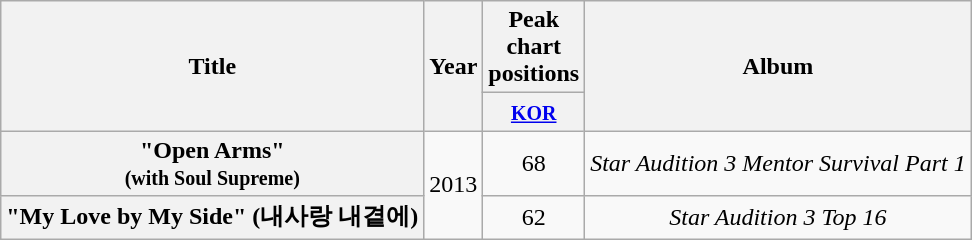<table class="wikitable plainrowheaders" style="text-align:center;">
<tr>
<th scope="col" rowspan="2">Title</th>
<th scope="col" rowspan="2">Year</th>
<th scope="col" colspan="1" style="width:3em;">Peak chart positions</th>
<th scope="col" rowspan="2">Album</th>
</tr>
<tr>
<th><small><a href='#'>KOR</a></small><br></th>
</tr>
<tr>
<th scope="row">"Open Arms"<br><small>(with Soul Supreme)</small></th>
<td rowspan="2">2013</td>
<td>68</td>
<td><em>Star Audition 3 Mentor Survival Part 1</em></td>
</tr>
<tr>
<th scope="row">"My Love by My Side" (내사랑 내곁에)</th>
<td>62</td>
<td><em>Star Audition 3 Top 16</em></td>
</tr>
</table>
